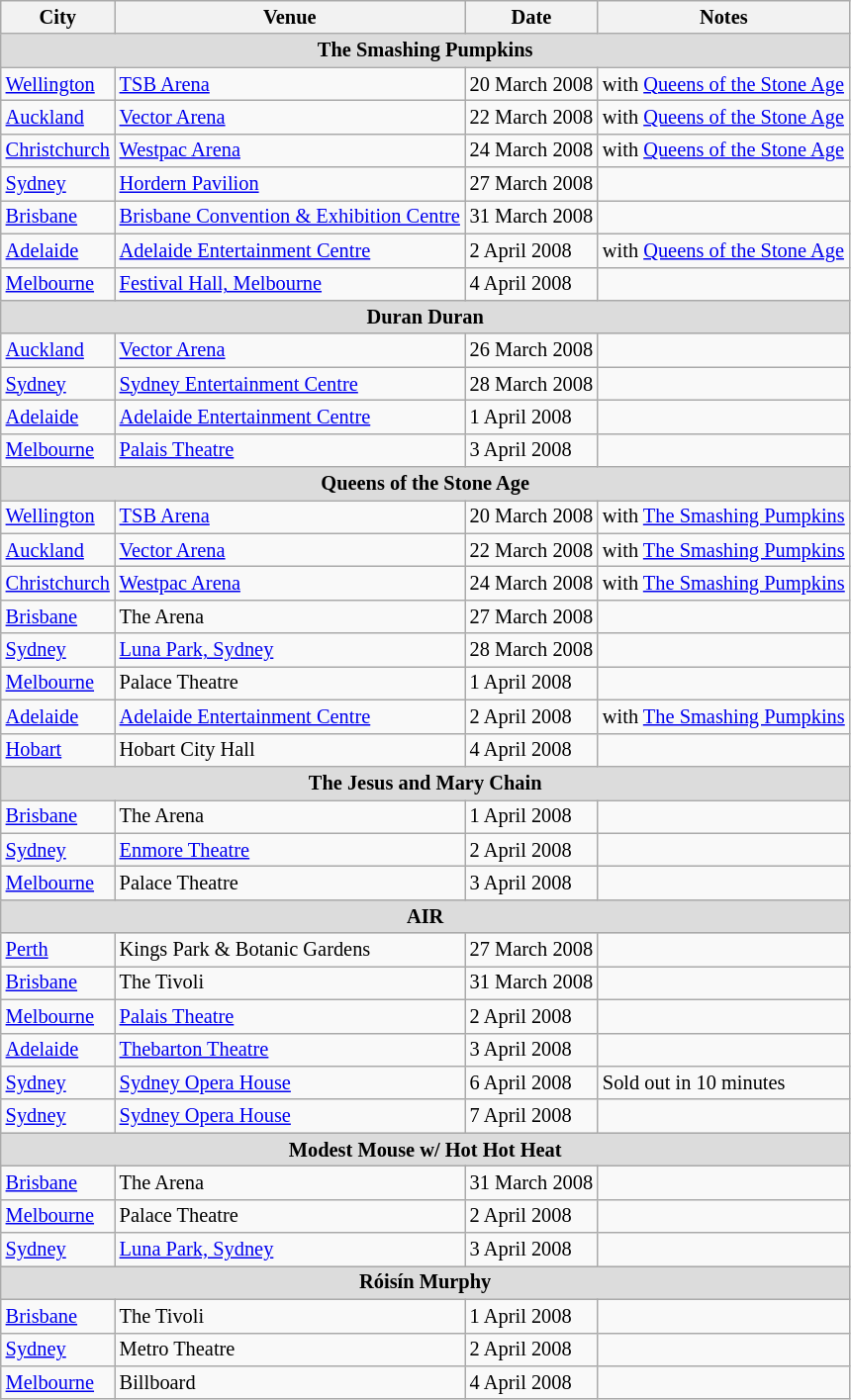<table class="wikitable" style="font-size: 85%" width= align=center>
<tr>
<th>City</th>
<th>Venue</th>
<th>Date</th>
<th>Notes</th>
</tr>
<tr>
<td colspan="6" align=center style="background:Gainsboro"><strong>The Smashing Pumpkins</strong></td>
</tr>
<tr>
<td><a href='#'>Wellington</a></td>
<td><a href='#'>TSB Arena</a></td>
<td>20 March 2008</td>
<td>with <a href='#'>Queens of the Stone Age</a></td>
</tr>
<tr>
<td><a href='#'>Auckland</a></td>
<td><a href='#'>Vector Arena</a></td>
<td>22 March 2008</td>
<td>with <a href='#'>Queens of the Stone Age</a></td>
</tr>
<tr>
<td><a href='#'>Christchurch</a></td>
<td><a href='#'>Westpac Arena</a></td>
<td>24 March 2008</td>
<td>with <a href='#'>Queens of the Stone Age</a></td>
</tr>
<tr>
<td><a href='#'>Sydney</a></td>
<td><a href='#'>Hordern Pavilion</a></td>
<td>27 March 2008</td>
<td></td>
</tr>
<tr>
<td><a href='#'>Brisbane</a></td>
<td><a href='#'>Brisbane Convention & Exhibition Centre</a></td>
<td>31 March 2008</td>
<td></td>
</tr>
<tr>
<td><a href='#'>Adelaide</a></td>
<td><a href='#'>Adelaide Entertainment Centre</a></td>
<td>2 April 2008</td>
<td>with <a href='#'>Queens of the Stone Age</a></td>
</tr>
<tr>
<td><a href='#'>Melbourne</a></td>
<td><a href='#'>Festival Hall, Melbourne</a></td>
<td>4 April 2008</td>
<td></td>
</tr>
<tr>
<td colspan="6" align=center style="background:Gainsboro"><strong>Duran Duran</strong></td>
</tr>
<tr>
<td><a href='#'>Auckland</a></td>
<td><a href='#'>Vector Arena</a></td>
<td>26 March 2008</td>
<td></td>
</tr>
<tr>
<td><a href='#'>Sydney</a></td>
<td><a href='#'>Sydney Entertainment Centre</a></td>
<td>28 March 2008</td>
<td></td>
</tr>
<tr>
<td><a href='#'>Adelaide</a></td>
<td><a href='#'>Adelaide Entertainment Centre</a></td>
<td>1 April 2008</td>
<td></td>
</tr>
<tr>
<td><a href='#'>Melbourne</a></td>
<td><a href='#'>Palais Theatre</a></td>
<td>3 April 2008</td>
<td></td>
</tr>
<tr>
<td colspan="6" align=center style="background:Gainsboro"><strong>Queens of the Stone Age</strong></td>
</tr>
<tr>
<td><a href='#'>Wellington</a></td>
<td><a href='#'>TSB Arena</a></td>
<td>20 March 2008</td>
<td>with <a href='#'>The Smashing Pumpkins</a></td>
</tr>
<tr>
<td><a href='#'>Auckland</a></td>
<td><a href='#'>Vector Arena</a></td>
<td>22 March 2008</td>
<td>with <a href='#'>The Smashing Pumpkins</a></td>
</tr>
<tr>
<td><a href='#'>Christchurch</a></td>
<td><a href='#'>Westpac Arena</a></td>
<td>24 March 2008</td>
<td>with <a href='#'>The Smashing Pumpkins</a></td>
</tr>
<tr>
<td><a href='#'>Brisbane</a></td>
<td>The Arena</td>
<td>27 March 2008</td>
<td></td>
</tr>
<tr>
<td><a href='#'>Sydney</a></td>
<td><a href='#'>Luna Park, Sydney</a></td>
<td>28 March 2008</td>
<td></td>
</tr>
<tr>
<td><a href='#'>Melbourne</a></td>
<td>Palace Theatre</td>
<td>1 April 2008</td>
<td></td>
</tr>
<tr>
<td><a href='#'>Adelaide</a></td>
<td><a href='#'>Adelaide Entertainment Centre</a></td>
<td>2 April 2008</td>
<td>with <a href='#'>The Smashing Pumpkins</a></td>
</tr>
<tr>
<td><a href='#'>Hobart</a></td>
<td>Hobart City Hall</td>
<td>4 April 2008</td>
<td></td>
</tr>
<tr>
<td colspan="6" align=center style="background:Gainsboro"><strong>The Jesus and Mary Chain</strong></td>
</tr>
<tr>
<td><a href='#'>Brisbane</a></td>
<td>The Arena</td>
<td>1 April 2008</td>
<td></td>
</tr>
<tr>
<td><a href='#'>Sydney</a></td>
<td><a href='#'>Enmore Theatre</a></td>
<td>2 April 2008</td>
<td></td>
</tr>
<tr>
<td><a href='#'>Melbourne</a></td>
<td>Palace Theatre</td>
<td>3 April 2008</td>
<td></td>
</tr>
<tr>
<td colspan="6" align=center style="background:Gainsboro"><strong>AIR</strong></td>
</tr>
<tr>
<td><a href='#'>Perth</a></td>
<td>Kings Park & Botanic Gardens</td>
<td>27 March 2008</td>
<td></td>
</tr>
<tr>
<td><a href='#'>Brisbane</a></td>
<td>The Tivoli</td>
<td>31 March 2008</td>
<td></td>
</tr>
<tr>
<td><a href='#'>Melbourne</a></td>
<td><a href='#'>Palais Theatre</a></td>
<td>2 April 2008</td>
<td></td>
</tr>
<tr>
<td><a href='#'>Adelaide</a></td>
<td><a href='#'>Thebarton Theatre</a></td>
<td>3 April 2008</td>
<td></td>
</tr>
<tr>
<td><a href='#'>Sydney</a></td>
<td><a href='#'>Sydney Opera House</a></td>
<td>6 April 2008</td>
<td>Sold out in 10 minutes</td>
</tr>
<tr>
<td><a href='#'>Sydney</a></td>
<td><a href='#'>Sydney Opera House</a></td>
<td>7 April 2008</td>
<td></td>
</tr>
<tr>
<td colspan="6" align=center style="background:Gainsboro"><strong>Modest Mouse w/ Hot Hot Heat</strong></td>
</tr>
<tr>
<td><a href='#'>Brisbane</a></td>
<td>The Arena</td>
<td>31 March 2008</td>
<td></td>
</tr>
<tr>
<td><a href='#'>Melbourne</a></td>
<td>Palace Theatre</td>
<td>2 April 2008</td>
<td></td>
</tr>
<tr>
<td><a href='#'>Sydney</a></td>
<td><a href='#'>Luna Park, Sydney</a></td>
<td>3 April 2008</td>
<td></td>
</tr>
<tr>
<td colspan="6" align=center style="background:Gainsboro"><strong>Róisín Murphy</strong></td>
</tr>
<tr>
<td><a href='#'>Brisbane</a></td>
<td>The Tivoli</td>
<td>1 April 2008</td>
<td></td>
</tr>
<tr>
<td><a href='#'>Sydney</a></td>
<td>Metro Theatre</td>
<td>2 April 2008</td>
<td></td>
</tr>
<tr>
<td><a href='#'>Melbourne</a></td>
<td>Billboard</td>
<td>4 April 2008</td>
<td></td>
</tr>
</table>
